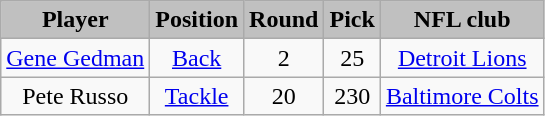<table class="wikitable" style="text-align:center;">
<tr style="background:#C0C0C0;">
<td><strong>Player</strong></td>
<td><strong>Position</strong></td>
<td><strong>Round</strong></td>
<td><strong>Pick</strong></td>
<td><strong>NFL club</strong></td>
</tr>
<tr align="center" bgcolor="">
<td><a href='#'>Gene Gedman</a></td>
<td><a href='#'>Back</a></td>
<td>2</td>
<td>25</td>
<td><a href='#'>Detroit Lions</a></td>
</tr>
<tr align="center" bgcolor="">
<td>Pete Russo</td>
<td><a href='#'>Tackle</a></td>
<td>20</td>
<td>230</td>
<td><a href='#'>Baltimore Colts</a></td>
</tr>
</table>
